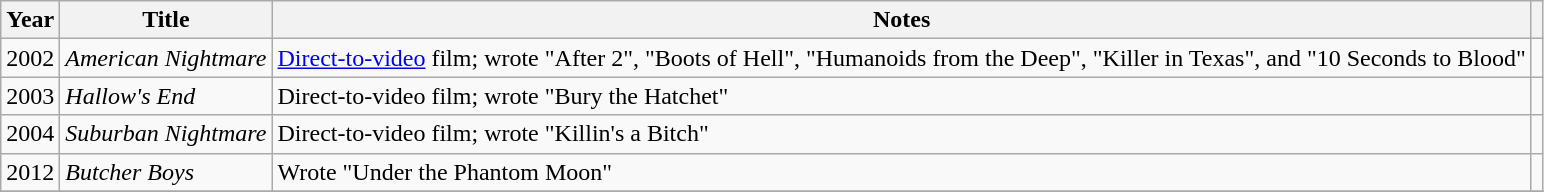<table class="wikitable">
<tr>
<th>Year</th>
<th>Title</th>
<th class=unsortable>Notes</th>
<th class=unsortable></th>
</tr>
<tr>
<td>2002</td>
<td><em>American Nightmare</em></td>
<td><a href='#'>Direct-to-video</a> film; wrote "After 2", "Boots of Hell", "Humanoids from the Deep", "Killer in Texas", and "10 Seconds to Blood"</td>
<td></td>
</tr>
<tr>
<td>2003</td>
<td><em>Hallow's End</em></td>
<td>Direct-to-video film; wrote "Bury the Hatchet"</td>
<td></td>
</tr>
<tr>
<td>2004</td>
<td><em>Suburban Nightmare</em></td>
<td>Direct-to-video film; wrote "Killin's a Bitch"</td>
<td></td>
</tr>
<tr>
<td>2012</td>
<td><em>Butcher Boys</em></td>
<td>Wrote "Under the Phantom Moon"</td>
<td></td>
</tr>
<tr>
</tr>
</table>
